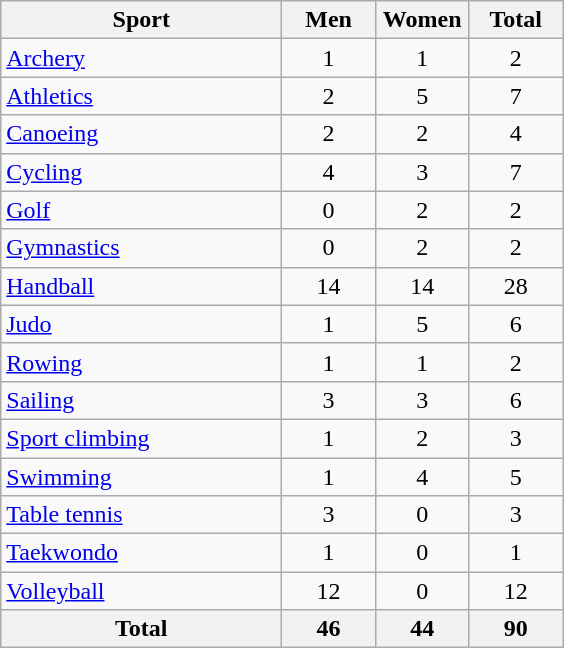<table class="wikitable sortable" style="text-align:center;">
<tr>
<th width=180>Sport</th>
<th width=55>Men</th>
<th width=55>Women</th>
<th width=55>Total</th>
</tr>
<tr>
<td align=left><a href='#'>Archery</a></td>
<td>1</td>
<td>1</td>
<td>2</td>
</tr>
<tr>
<td align=left><a href='#'>Athletics</a></td>
<td>2</td>
<td>5</td>
<td>7</td>
</tr>
<tr>
<td align=left><a href='#'>Canoeing</a></td>
<td>2</td>
<td>2</td>
<td>4</td>
</tr>
<tr>
<td align=left><a href='#'>Cycling</a></td>
<td>4</td>
<td>3</td>
<td>7</td>
</tr>
<tr>
<td align=left><a href='#'>Golf</a></td>
<td>0</td>
<td>2</td>
<td>2</td>
</tr>
<tr>
<td align=left><a href='#'>Gymnastics</a></td>
<td>0</td>
<td>2</td>
<td>2</td>
</tr>
<tr>
<td align=left><a href='#'>Handball</a></td>
<td>14</td>
<td>14</td>
<td>28</td>
</tr>
<tr>
<td align=left><a href='#'>Judo</a></td>
<td>1</td>
<td>5</td>
<td>6</td>
</tr>
<tr>
<td align=left><a href='#'>Rowing</a></td>
<td>1</td>
<td>1</td>
<td>2</td>
</tr>
<tr>
<td align=left><a href='#'>Sailing</a></td>
<td>3</td>
<td>3</td>
<td>6</td>
</tr>
<tr>
<td align=left><a href='#'>Sport climbing</a></td>
<td>1</td>
<td>2</td>
<td>3</td>
</tr>
<tr>
<td align=left><a href='#'>Swimming</a></td>
<td>1</td>
<td>4</td>
<td>5</td>
</tr>
<tr>
<td align=left><a href='#'>Table tennis</a></td>
<td>3</td>
<td>0</td>
<td>3</td>
</tr>
<tr>
<td align=left><a href='#'>Taekwondo</a></td>
<td>1</td>
<td>0</td>
<td>1</td>
</tr>
<tr>
<td align=left><a href='#'>Volleyball</a></td>
<td>12</td>
<td>0</td>
<td>12</td>
</tr>
<tr>
<th>Total</th>
<th>46</th>
<th>44</th>
<th>90</th>
</tr>
</table>
